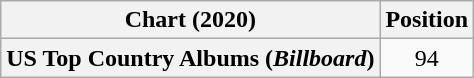<table class="wikitable plainrowheaders" style="text-align:center">
<tr>
<th scope="col">Chart (2020)</th>
<th scope="col">Position</th>
</tr>
<tr>
<th scope="row">US Top Country Albums (<em>Billboard</em>)</th>
<td>94</td>
</tr>
</table>
